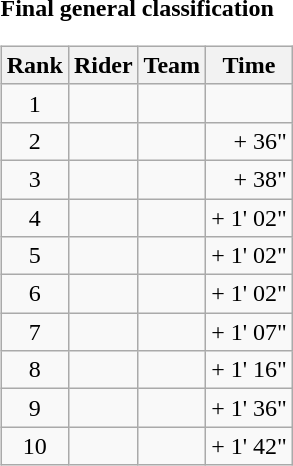<table>
<tr>
<td><strong>Final general classification</strong><br><table class="wikitable">
<tr>
<th scope="col">Rank</th>
<th scope="col">Rider</th>
<th scope="col">Team</th>
<th scope="col">Time</th>
</tr>
<tr>
<td style="text-align:center;">1</td>
<td></td>
<td></td>
<td style="text-align:right;"></td>
</tr>
<tr>
<td style="text-align:center;">2</td>
<td></td>
<td></td>
<td style="text-align:right;">+ 36"</td>
</tr>
<tr>
<td style="text-align:center;">3</td>
<td></td>
<td></td>
<td style="text-align:right;">+ 38"</td>
</tr>
<tr>
<td style="text-align:center;">4</td>
<td></td>
<td></td>
<td style="text-align:right;">+ 1' 02"</td>
</tr>
<tr>
<td style="text-align:center;">5</td>
<td></td>
<td></td>
<td style="text-align:right;">+ 1' 02"</td>
</tr>
<tr>
<td style="text-align:center;">6</td>
<td></td>
<td></td>
<td style="text-align:right;">+ 1' 02"</td>
</tr>
<tr>
<td style="text-align:center;">7</td>
<td></td>
<td></td>
<td style="text-align:right;">+ 1' 07"</td>
</tr>
<tr>
<td style="text-align:center;">8</td>
<td></td>
<td></td>
<td style="text-align:right;">+ 1' 16"</td>
</tr>
<tr>
<td style="text-align:center;">9</td>
<td></td>
<td></td>
<td style="text-align:right;">+ 1' 36"</td>
</tr>
<tr>
<td style="text-align:center;">10</td>
<td></td>
<td></td>
<td style="text-align:right;">+ 1' 42"</td>
</tr>
</table>
</td>
</tr>
</table>
